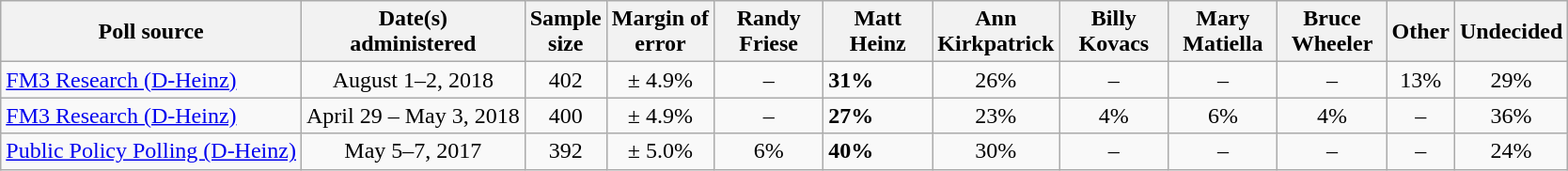<table class="wikitable">
<tr>
<th>Poll source</th>
<th>Date(s)<br>administered</th>
<th>Sample<br>size</th>
<th>Margin of<br>error</th>
<th style="width:70px;">Randy<br>Friese</th>
<th style="width:70px;">Matt<br>Heinz</th>
<th style="width:70px;">Ann<br>Kirkpatrick</th>
<th style="width:70px;">Billy<br>Kovacs</th>
<th style="width:70px;">Mary<br>Matiella</th>
<th style="width:70px;">Bruce<br>Wheeler</th>
<th>Other</th>
<th>Undecided</th>
</tr>
<tr>
<td><a href='#'>FM3 Research (D-Heinz)</a></td>
<td align=center>August 1–2, 2018</td>
<td align=center>402</td>
<td align=center>± 4.9%</td>
<td align=center>–</td>
<td><strong>31%</strong></td>
<td align=center>26%</td>
<td align=center>–</td>
<td align=center>–</td>
<td align=center>–</td>
<td align=center>13%</td>
<td align=center>29%</td>
</tr>
<tr>
<td><a href='#'>FM3 Research (D-Heinz)</a></td>
<td align=center>April 29 – May 3, 2018</td>
<td align=center>400</td>
<td align=center>± 4.9%</td>
<td align=center>–</td>
<td><strong>27%</strong></td>
<td align=center>23%</td>
<td align=center>4%</td>
<td align=center>6%</td>
<td align=center>4%</td>
<td align=center>–</td>
<td align=center>36%</td>
</tr>
<tr>
<td><a href='#'>Public Policy Polling (D-Heinz)</a></td>
<td align=center>May 5–7, 2017</td>
<td align=center>392</td>
<td align=center>± 5.0%</td>
<td align=center>6%</td>
<td><strong>40%</strong></td>
<td align=center>30%</td>
<td align=center>–</td>
<td align=center>–</td>
<td align=center>–</td>
<td align=center>–</td>
<td align=center>24%</td>
</tr>
</table>
